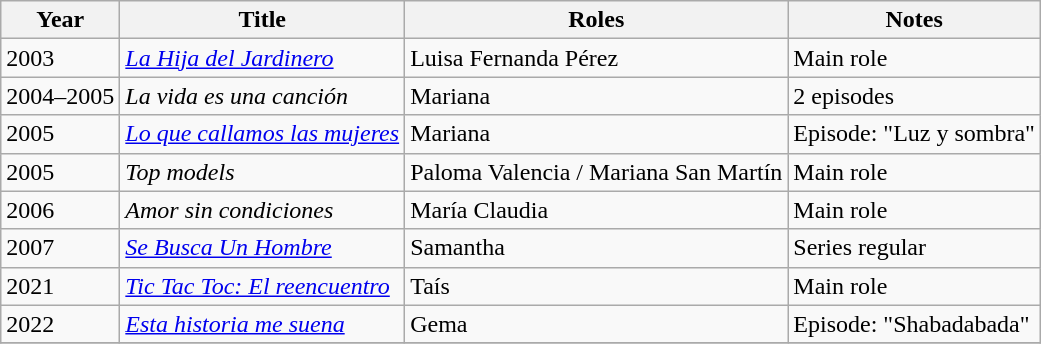<table class="wikitable sortable">
<tr>
<th>Year</th>
<th>Title</th>
<th>Roles</th>
<th>Notes</th>
</tr>
<tr>
<td>2003</td>
<td><em><a href='#'>La Hija del Jardinero</a></em></td>
<td>Luisa Fernanda Pérez</td>
<td>Main role</td>
</tr>
<tr>
<td>2004–2005</td>
<td><em>La vida es una canción</em></td>
<td>Mariana</td>
<td>2 episodes</td>
</tr>
<tr>
<td>2005</td>
<td><em><a href='#'>Lo que callamos las mujeres</a></em></td>
<td>Mariana</td>
<td>Episode: "Luz y sombra"</td>
</tr>
<tr>
<td>2005</td>
<td><em>Top models</em></td>
<td>Paloma Valencia / Mariana San Martín</td>
<td>Main role</td>
</tr>
<tr>
<td>2006</td>
<td><em>Amor sin condiciones</em></td>
<td>María Claudia</td>
<td>Main role</td>
</tr>
<tr>
<td>2007</td>
<td><em><a href='#'>Se Busca Un Hombre</a></em></td>
<td>Samantha</td>
<td>Series regular</td>
</tr>
<tr>
<td>2021</td>
<td><em><a href='#'>Tic Tac Toc: El reencuentro</a></em></td>
<td>Taís</td>
<td>Main role</td>
</tr>
<tr>
<td>2022</td>
<td><em><a href='#'>Esta historia me suena</a></em></td>
<td>Gema</td>
<td>Episode: "Shabadabada"</td>
</tr>
<tr>
</tr>
</table>
